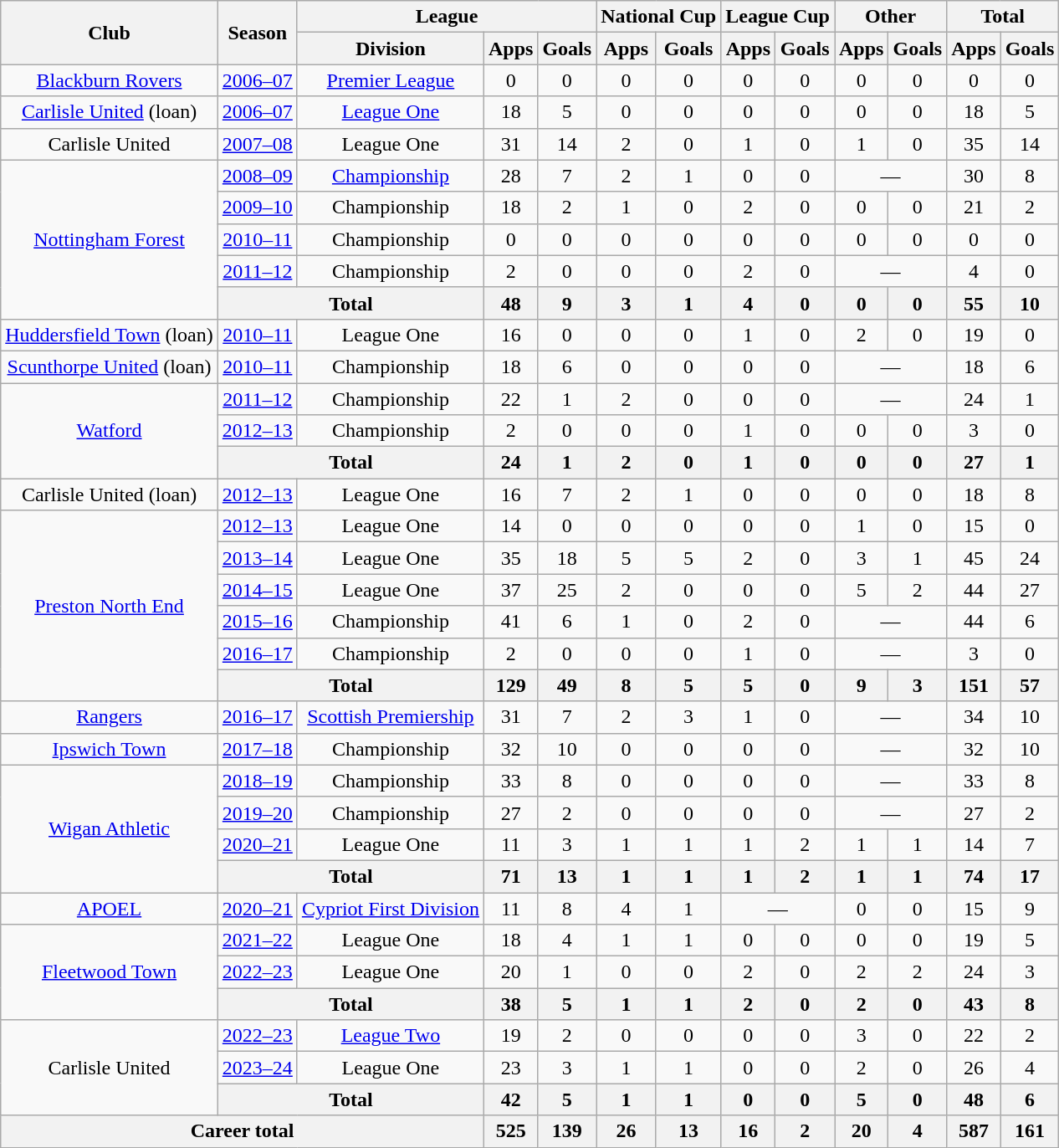<table class="wikitable" style="text-align: center;">
<tr>
<th rowspan="2">Club</th>
<th rowspan="2">Season</th>
<th colspan="3">League</th>
<th colspan="2">National Cup</th>
<th colspan="2">League Cup</th>
<th colspan="2">Other</th>
<th colspan="2">Total</th>
</tr>
<tr>
<th>Division</th>
<th>Apps</th>
<th>Goals</th>
<th>Apps</th>
<th>Goals</th>
<th>Apps</th>
<th>Goals</th>
<th>Apps</th>
<th>Goals</th>
<th>Apps</th>
<th>Goals</th>
</tr>
<tr>
<td><a href='#'>Blackburn Rovers</a></td>
<td><a href='#'>2006–07</a></td>
<td><a href='#'>Premier League</a></td>
<td>0</td>
<td>0</td>
<td>0</td>
<td>0</td>
<td>0</td>
<td>0</td>
<td>0</td>
<td>0</td>
<td>0</td>
<td>0</td>
</tr>
<tr>
<td><a href='#'>Carlisle United</a> (loan)</td>
<td><a href='#'>2006–07</a></td>
<td><a href='#'>League One</a></td>
<td>18</td>
<td>5</td>
<td>0</td>
<td>0</td>
<td>0</td>
<td>0</td>
<td>0</td>
<td>0</td>
<td>18</td>
<td>5</td>
</tr>
<tr>
<td>Carlisle United</td>
<td><a href='#'>2007–08</a></td>
<td>League One</td>
<td>31</td>
<td>14</td>
<td>2</td>
<td>0</td>
<td>1</td>
<td>0</td>
<td>1</td>
<td>0</td>
<td>35</td>
<td>14</td>
</tr>
<tr>
<td rowspan="5"><a href='#'>Nottingham Forest</a></td>
<td><a href='#'>2008–09</a></td>
<td><a href='#'>Championship</a></td>
<td>28</td>
<td>7</td>
<td>2</td>
<td>1</td>
<td>0</td>
<td>0</td>
<td colspan="2">—</td>
<td>30</td>
<td>8</td>
</tr>
<tr>
<td><a href='#'>2009–10</a></td>
<td>Championship</td>
<td>18</td>
<td>2</td>
<td>1</td>
<td>0</td>
<td>2</td>
<td>0</td>
<td>0</td>
<td>0</td>
<td>21</td>
<td>2</td>
</tr>
<tr>
<td><a href='#'>2010–11</a></td>
<td>Championship</td>
<td>0</td>
<td>0</td>
<td>0</td>
<td>0</td>
<td>0</td>
<td>0</td>
<td>0</td>
<td>0</td>
<td>0</td>
<td>0</td>
</tr>
<tr>
<td><a href='#'>2011–12</a></td>
<td>Championship</td>
<td>2</td>
<td>0</td>
<td>0</td>
<td>0</td>
<td>2</td>
<td>0</td>
<td colspan="2">—</td>
<td>4</td>
<td>0</td>
</tr>
<tr>
<th colspan="2">Total</th>
<th>48</th>
<th>9</th>
<th>3</th>
<th>1</th>
<th>4</th>
<th>0</th>
<th>0</th>
<th>0</th>
<th>55</th>
<th>10</th>
</tr>
<tr>
<td><a href='#'>Huddersfield Town</a> (loan)</td>
<td><a href='#'>2010–11</a></td>
<td>League One</td>
<td>16</td>
<td>0</td>
<td>0</td>
<td>0</td>
<td>1</td>
<td>0</td>
<td>2</td>
<td>0</td>
<td>19</td>
<td>0</td>
</tr>
<tr>
<td><a href='#'>Scunthorpe United</a> (loan)</td>
<td><a href='#'>2010–11</a></td>
<td>Championship</td>
<td>18</td>
<td>6</td>
<td>0</td>
<td>0</td>
<td>0</td>
<td>0</td>
<td colspan="2">—</td>
<td>18</td>
<td>6</td>
</tr>
<tr>
<td rowspan="3"><a href='#'>Watford</a></td>
<td><a href='#'>2011–12</a></td>
<td>Championship</td>
<td>22</td>
<td>1</td>
<td>2</td>
<td>0</td>
<td>0</td>
<td>0</td>
<td colspan="2">—</td>
<td>24</td>
<td>1</td>
</tr>
<tr>
<td><a href='#'>2012–13</a></td>
<td>Championship</td>
<td>2</td>
<td>0</td>
<td>0</td>
<td>0</td>
<td>1</td>
<td>0</td>
<td>0</td>
<td>0</td>
<td>3</td>
<td>0</td>
</tr>
<tr>
<th colspan="2">Total</th>
<th>24</th>
<th>1</th>
<th>2</th>
<th>0</th>
<th>1</th>
<th>0</th>
<th>0</th>
<th>0</th>
<th>27</th>
<th>1</th>
</tr>
<tr>
<td>Carlisle United (loan)</td>
<td><a href='#'>2012–13</a></td>
<td>League One</td>
<td>16</td>
<td>7</td>
<td>2</td>
<td>1</td>
<td>0</td>
<td>0</td>
<td>0</td>
<td>0</td>
<td>18</td>
<td>8</td>
</tr>
<tr>
<td rowspan="6"><a href='#'>Preston North End</a></td>
<td><a href='#'>2012–13</a></td>
<td>League One</td>
<td>14</td>
<td>0</td>
<td>0</td>
<td>0</td>
<td>0</td>
<td>0</td>
<td>1</td>
<td>0</td>
<td>15</td>
<td>0</td>
</tr>
<tr>
<td><a href='#'>2013–14</a></td>
<td>League One</td>
<td>35</td>
<td>18</td>
<td>5</td>
<td>5</td>
<td>2</td>
<td>0</td>
<td>3</td>
<td>1</td>
<td>45</td>
<td>24</td>
</tr>
<tr>
<td><a href='#'>2014–15</a></td>
<td>League One</td>
<td>37</td>
<td>25</td>
<td>2</td>
<td>0</td>
<td>0</td>
<td>0</td>
<td>5</td>
<td>2</td>
<td>44</td>
<td>27</td>
</tr>
<tr>
<td><a href='#'>2015–16</a></td>
<td>Championship</td>
<td>41</td>
<td>6</td>
<td>1</td>
<td>0</td>
<td>2</td>
<td>0</td>
<td colspan="2">—</td>
<td>44</td>
<td>6</td>
</tr>
<tr>
<td><a href='#'>2016–17</a></td>
<td>Championship</td>
<td>2</td>
<td>0</td>
<td>0</td>
<td>0</td>
<td>1</td>
<td>0</td>
<td colspan="2">—</td>
<td>3</td>
<td>0</td>
</tr>
<tr>
<th colspan="2">Total</th>
<th>129</th>
<th>49</th>
<th>8</th>
<th>5</th>
<th>5</th>
<th>0</th>
<th>9</th>
<th>3</th>
<th>151</th>
<th>57</th>
</tr>
<tr>
<td><a href='#'>Rangers</a></td>
<td><a href='#'>2016–17</a></td>
<td><a href='#'>Scottish Premiership</a></td>
<td>31</td>
<td>7</td>
<td>2</td>
<td>3</td>
<td>1</td>
<td>0</td>
<td colspan="2">—</td>
<td>34</td>
<td>10</td>
</tr>
<tr>
<td><a href='#'>Ipswich Town</a></td>
<td><a href='#'>2017–18</a></td>
<td>Championship</td>
<td>32</td>
<td>10</td>
<td>0</td>
<td>0</td>
<td>0</td>
<td>0</td>
<td colspan="2">—</td>
<td>32</td>
<td>10</td>
</tr>
<tr>
<td rowspan="4"><a href='#'>Wigan Athletic</a></td>
<td><a href='#'>2018–19</a></td>
<td>Championship</td>
<td>33</td>
<td>8</td>
<td>0</td>
<td>0</td>
<td>0</td>
<td>0</td>
<td colspan="2">—</td>
<td>33</td>
<td>8</td>
</tr>
<tr>
<td><a href='#'>2019–20</a></td>
<td>Championship</td>
<td>27</td>
<td>2</td>
<td>0</td>
<td>0</td>
<td>0</td>
<td>0</td>
<td colspan="2">—</td>
<td>27</td>
<td>2</td>
</tr>
<tr>
<td><a href='#'>2020–21</a></td>
<td>League One</td>
<td>11</td>
<td>3</td>
<td>1</td>
<td>1</td>
<td>1</td>
<td>2</td>
<td>1</td>
<td>1</td>
<td>14</td>
<td>7</td>
</tr>
<tr>
<th colspan="2">Total</th>
<th>71</th>
<th>13</th>
<th>1</th>
<th>1</th>
<th>1</th>
<th>2</th>
<th>1</th>
<th>1</th>
<th>74</th>
<th>17</th>
</tr>
<tr>
<td><a href='#'>APOEL</a></td>
<td><a href='#'>2020–21</a></td>
<td><a href='#'>Cypriot First Division</a></td>
<td>11</td>
<td>8</td>
<td>4</td>
<td>1</td>
<td colspan="2">—</td>
<td>0</td>
<td>0</td>
<td>15</td>
<td>9</td>
</tr>
<tr>
<td rowspan="3"><a href='#'>Fleetwood Town</a></td>
<td><a href='#'>2021–22</a></td>
<td>League One</td>
<td>18</td>
<td>4</td>
<td>1</td>
<td>1</td>
<td>0</td>
<td>0</td>
<td>0</td>
<td>0</td>
<td>19</td>
<td>5</td>
</tr>
<tr>
<td><a href='#'>2022–23</a></td>
<td>League One</td>
<td>20</td>
<td>1</td>
<td>0</td>
<td>0</td>
<td>2</td>
<td>0</td>
<td>2</td>
<td>2</td>
<td>24</td>
<td>3</td>
</tr>
<tr>
<th colspan="2">Total</th>
<th>38</th>
<th>5</th>
<th>1</th>
<th>1</th>
<th>2</th>
<th>0</th>
<th>2</th>
<th>0</th>
<th>43</th>
<th>8</th>
</tr>
<tr>
<td rowspan="3">Carlisle United</td>
<td><a href='#'>2022–23</a></td>
<td><a href='#'>League Two</a></td>
<td>19</td>
<td>2</td>
<td>0</td>
<td>0</td>
<td>0</td>
<td>0</td>
<td>3</td>
<td>0</td>
<td>22</td>
<td>2</td>
</tr>
<tr>
<td><a href='#'>2023–24</a></td>
<td>League One</td>
<td>23</td>
<td>3</td>
<td>1</td>
<td>1</td>
<td>0</td>
<td>0</td>
<td>2</td>
<td>0</td>
<td>26</td>
<td>4</td>
</tr>
<tr>
<th colspan="2">Total</th>
<th>42</th>
<th>5</th>
<th>1</th>
<th>1</th>
<th>0</th>
<th>0</th>
<th>5</th>
<th>0</th>
<th>48</th>
<th>6</th>
</tr>
<tr>
<th colspan="3">Career total</th>
<th>525</th>
<th>139</th>
<th>26</th>
<th>13</th>
<th>16</th>
<th>2</th>
<th>20</th>
<th>4</th>
<th>587</th>
<th>161</th>
</tr>
</table>
